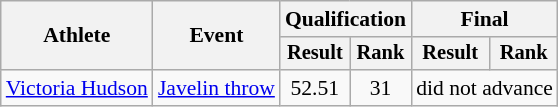<table class=wikitable style=font-size:90%>
<tr>
<th rowspan=2>Athlete</th>
<th rowspan=2>Event</th>
<th colspan=2>Qualification</th>
<th colspan=2>Final</th>
</tr>
<tr style=font-size:95%>
<th>Result</th>
<th>Rank</th>
<th>Result</th>
<th>Rank</th>
</tr>
<tr align=center>
<td align=left><a href='#'>Victoria Hudson</a></td>
<td align=left><a href='#'>Javelin throw</a></td>
<td>52.51</td>
<td>31</td>
<td colspan=2>did not advance</td>
</tr>
</table>
